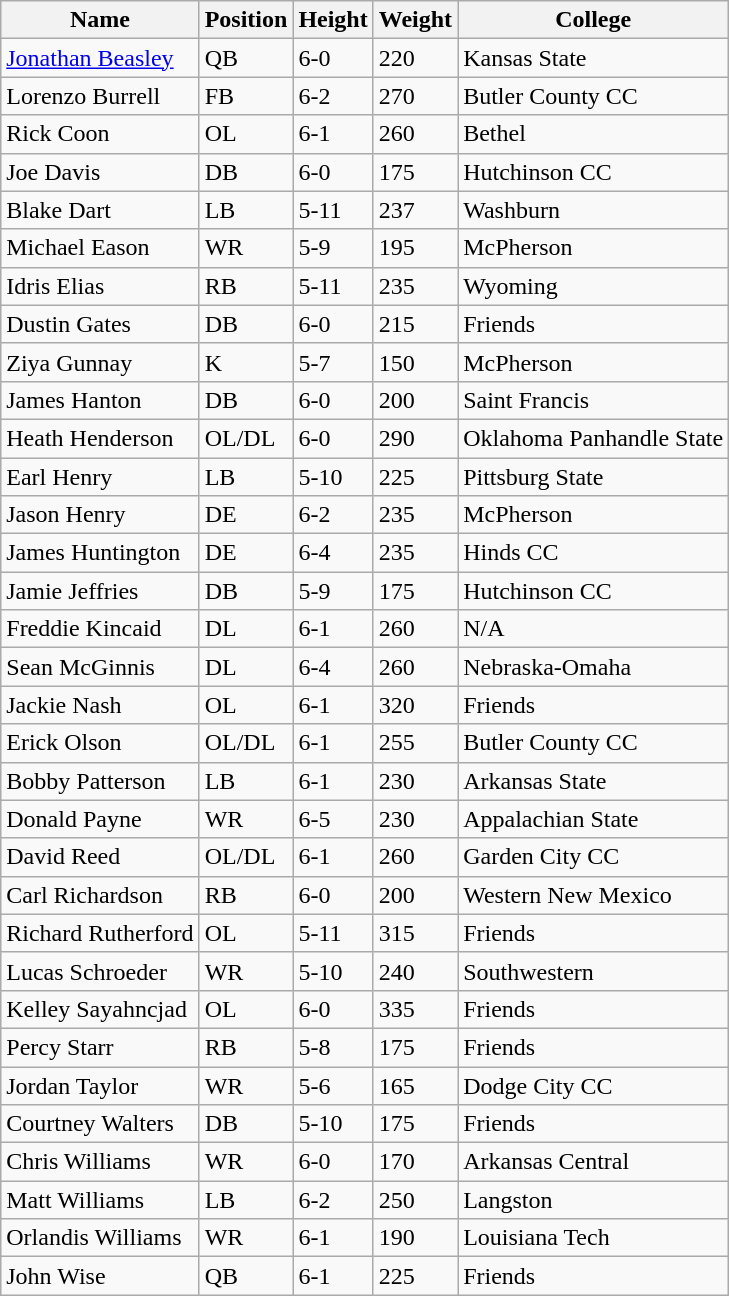<table class="wikitable">
<tr>
<th>Name</th>
<th>Position</th>
<th>Height</th>
<th>Weight</th>
<th>College</th>
</tr>
<tr>
<td><a href='#'>Jonathan Beasley</a></td>
<td>QB</td>
<td>6-0</td>
<td>220</td>
<td>Kansas State</td>
</tr>
<tr>
<td>Lorenzo Burrell</td>
<td>FB</td>
<td>6-2</td>
<td>270</td>
<td>Butler County CC</td>
</tr>
<tr>
<td>Rick Coon</td>
<td>OL</td>
<td>6-1</td>
<td>260</td>
<td>Bethel</td>
</tr>
<tr>
<td>Joe Davis</td>
<td>DB</td>
<td>6-0</td>
<td>175</td>
<td>Hutchinson CC</td>
</tr>
<tr>
<td>Blake Dart</td>
<td>LB</td>
<td>5-11</td>
<td>237</td>
<td>Washburn</td>
</tr>
<tr>
<td>Michael Eason</td>
<td>WR</td>
<td>5-9</td>
<td>195</td>
<td>McPherson</td>
</tr>
<tr>
<td>Idris Elias</td>
<td>RB</td>
<td>5-11</td>
<td>235</td>
<td>Wyoming</td>
</tr>
<tr>
<td>Dustin Gates</td>
<td>DB</td>
<td>6-0</td>
<td>215</td>
<td>Friends</td>
</tr>
<tr>
<td>Ziya Gunnay</td>
<td>K</td>
<td>5-7</td>
<td>150</td>
<td>McPherson</td>
</tr>
<tr>
<td>James Hanton</td>
<td>DB</td>
<td>6-0</td>
<td>200</td>
<td>Saint Francis</td>
</tr>
<tr>
<td>Heath Henderson</td>
<td>OL/DL</td>
<td>6-0</td>
<td>290</td>
<td>Oklahoma Panhandle State</td>
</tr>
<tr>
<td>Earl Henry</td>
<td>LB</td>
<td>5-10</td>
<td>225</td>
<td>Pittsburg State</td>
</tr>
<tr>
<td>Jason Henry</td>
<td>DE</td>
<td>6-2</td>
<td>235</td>
<td>McPherson</td>
</tr>
<tr>
<td>James Huntington</td>
<td>DE</td>
<td>6-4</td>
<td>235</td>
<td>Hinds CC</td>
</tr>
<tr>
<td>Jamie Jeffries</td>
<td>DB</td>
<td>5-9</td>
<td>175</td>
<td>Hutchinson CC</td>
</tr>
<tr>
<td>Freddie Kincaid</td>
<td>DL</td>
<td>6-1</td>
<td>260</td>
<td>N/A</td>
</tr>
<tr>
<td>Sean McGinnis</td>
<td>DL</td>
<td>6-4</td>
<td>260</td>
<td>Nebraska-Omaha</td>
</tr>
<tr>
<td>Jackie Nash</td>
<td>OL</td>
<td>6-1</td>
<td>320</td>
<td>Friends</td>
</tr>
<tr>
<td>Erick Olson</td>
<td>OL/DL</td>
<td>6-1</td>
<td>255</td>
<td>Butler County CC</td>
</tr>
<tr>
<td>Bobby Patterson</td>
<td>LB</td>
<td>6-1</td>
<td>230</td>
<td>Arkansas State</td>
</tr>
<tr>
<td>Donald Payne</td>
<td>WR</td>
<td>6-5</td>
<td>230</td>
<td>Appalachian State</td>
</tr>
<tr>
<td>David Reed</td>
<td>OL/DL</td>
<td>6-1</td>
<td>260</td>
<td>Garden City CC</td>
</tr>
<tr>
<td>Carl Richardson</td>
<td>RB</td>
<td>6-0</td>
<td>200</td>
<td>Western New Mexico</td>
</tr>
<tr>
<td>Richard Rutherford</td>
<td>OL</td>
<td>5-11</td>
<td>315</td>
<td>Friends</td>
</tr>
<tr>
<td>Lucas Schroeder</td>
<td>WR</td>
<td>5-10</td>
<td>240</td>
<td>Southwestern</td>
</tr>
<tr>
<td>Kelley Sayahncjad</td>
<td>OL</td>
<td>6-0</td>
<td>335</td>
<td>Friends</td>
</tr>
<tr>
<td>Percy Starr</td>
<td>RB</td>
<td>5-8</td>
<td>175</td>
<td>Friends</td>
</tr>
<tr>
<td>Jordan Taylor</td>
<td>WR</td>
<td>5-6</td>
<td>165</td>
<td>Dodge City CC</td>
</tr>
<tr>
<td>Courtney Walters</td>
<td>DB</td>
<td>5-10</td>
<td>175</td>
<td>Friends</td>
</tr>
<tr>
<td>Chris Williams</td>
<td>WR</td>
<td>6-0</td>
<td>170</td>
<td>Arkansas Central</td>
</tr>
<tr>
<td>Matt Williams</td>
<td>LB</td>
<td>6-2</td>
<td>250</td>
<td>Langston</td>
</tr>
<tr>
<td>Orlandis Williams</td>
<td>WR</td>
<td>6-1</td>
<td>190</td>
<td>Louisiana Tech</td>
</tr>
<tr>
<td>John Wise</td>
<td>QB</td>
<td>6-1</td>
<td>225</td>
<td>Friends</td>
</tr>
</table>
